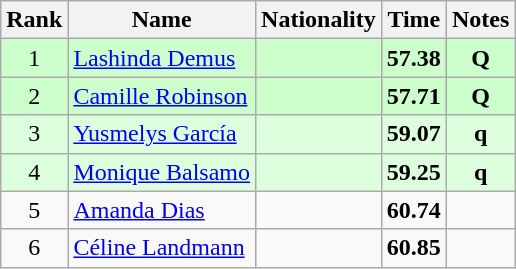<table class="wikitable sortable" style="text-align:center">
<tr>
<th>Rank</th>
<th>Name</th>
<th>Nationality</th>
<th>Time</th>
<th>Notes</th>
</tr>
<tr bgcolor=ccffcc>
<td>1</td>
<td align=left><a href='#'>Lashinda Demus</a></td>
<td align=left></td>
<td><strong>57.38</strong></td>
<td><strong>Q</strong></td>
</tr>
<tr bgcolor=ccffcc>
<td>2</td>
<td align=left><a href='#'>Camille Robinson</a></td>
<td align=left></td>
<td><strong>57.71</strong></td>
<td><strong>Q</strong></td>
</tr>
<tr bgcolor=ddffdd>
<td>3</td>
<td align=left><a href='#'>Yusmelys García</a></td>
<td align=left></td>
<td><strong>59.07</strong></td>
<td><strong>q</strong></td>
</tr>
<tr bgcolor=ddffdd>
<td>4</td>
<td align=left><a href='#'>Monique Balsamo</a></td>
<td align=left></td>
<td><strong>59.25</strong></td>
<td><strong>q</strong></td>
</tr>
<tr>
<td>5</td>
<td align=left><a href='#'>Amanda Dias</a></td>
<td align=left></td>
<td><strong>60.74</strong></td>
<td></td>
</tr>
<tr>
<td>6</td>
<td align=left><a href='#'>Céline Landmann</a></td>
<td align=left></td>
<td><strong>60.85</strong></td>
<td></td>
</tr>
</table>
